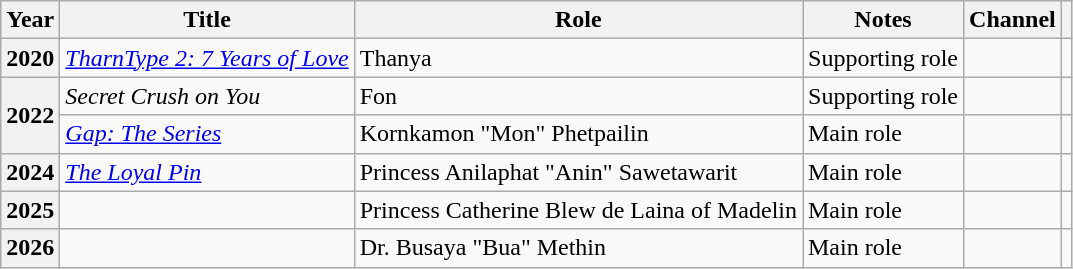<table class="wikitable sortable plainrowheaders">
<tr>
<th scope="col">Year</th>
<th scope="col">Title</th>
<th scope="col">Role</th>
<th scope="col" class="unsortable">Notes</th>
<th>Channel</th>
<th scope="col" class="unsortable"></th>
</tr>
<tr>
<th rowspan="1" scope="row">2020</th>
<td><em><a href='#'>TharnType 2: 7 Years of Love</a></em></td>
<td>Thanya</td>
<td>Supporting role</td>
<td></td>
<td></td>
</tr>
<tr>
<th rowspan="2" scope="row">2022</th>
<td><em>Secret Crush on You</em></td>
<td>Fon</td>
<td>Supporting role</td>
<td></td>
<td></td>
</tr>
<tr>
<td><em><a href='#'>Gap: The Series</a></em></td>
<td>Kornkamon "Mon" Phetpailin</td>
<td>Main role</td>
<td></td>
<td></td>
</tr>
<tr>
<th scope="row">2024</th>
<td><em><a href='#'>The Loyal Pin</a></em></td>
<td>Princess Anilaphat "Anin" Sawetawarit</td>
<td>Main role</td>
<td></td>
<td></td>
</tr>
<tr>
<th scope="row">2025</th>
<td></td>
<td>Princess Catherine Blew de Laina of Madelin</td>
<td>Main role</td>
<td></td>
<td><br></td>
</tr>
<tr>
<th scope="row">2026</th>
<td></td>
<td>Dr. Busaya "Bua" Methin</td>
<td>Main role</td>
<td></td>
<td></td>
</tr>
</table>
